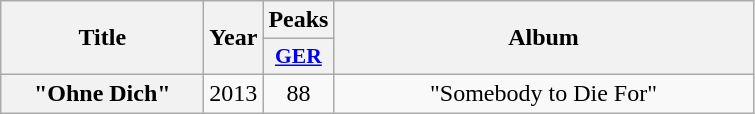<table class="wikitable plainrowheaders" style="text-align:center;">
<tr>
<th scope="col" rowspan="2" style="width:8em;">Title</th>
<th scope="col" rowspan="2">Year</th>
<th scope="col">Peaks</th>
<th scope="col" rowspan="2" style="width:17em;">Album</th>
</tr>
<tr>
<th style="width:2.5em;font-size:90%;"><a href='#'>GER</a><br></th>
</tr>
<tr>
<th scope="row">"Ohne Dich"</th>
<td>2013</td>
<td>88</td>
<td>"Somebody to Die For" </td>
</tr>
</table>
